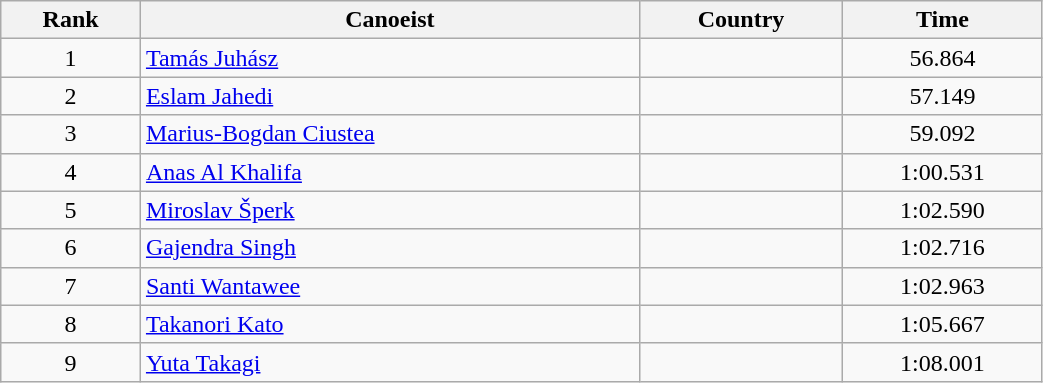<table class="wikitable" style="text-align:center;width: 55%">
<tr>
<th>Rank</th>
<th>Canoeist</th>
<th>Country</th>
<th>Time</th>
</tr>
<tr>
<td>1</td>
<td align="left"><a href='#'>Tamás Juhász</a></td>
<td align="left"></td>
<td>56.864</td>
</tr>
<tr>
<td>2</td>
<td align="left"><a href='#'>Eslam Jahedi</a></td>
<td align="left"></td>
<td>57.149</td>
</tr>
<tr>
<td>3</td>
<td align="left"><a href='#'>Marius-Bogdan Ciustea</a></td>
<td align="left"></td>
<td>59.092</td>
</tr>
<tr>
<td>4</td>
<td align="left"><a href='#'>Anas Al Khalifa</a></td>
<td align="left"></td>
<td>1:00.531</td>
</tr>
<tr>
<td>5</td>
<td align="left"><a href='#'>Miroslav Šperk</a></td>
<td align="left"></td>
<td>1:02.590</td>
</tr>
<tr>
<td>6</td>
<td align="left"><a href='#'>Gajendra Singh</a></td>
<td align="left"></td>
<td>1:02.716</td>
</tr>
<tr>
<td>7</td>
<td align="left"><a href='#'>Santi Wantawee</a></td>
<td align="left"></td>
<td>1:02.963</td>
</tr>
<tr>
<td>8</td>
<td align="left"><a href='#'>Takanori Kato</a></td>
<td align="left"></td>
<td>1:05.667</td>
</tr>
<tr>
<td>9</td>
<td align="left"><a href='#'>Yuta Takagi</a></td>
<td align="left"></td>
<td>1:08.001</td>
</tr>
</table>
